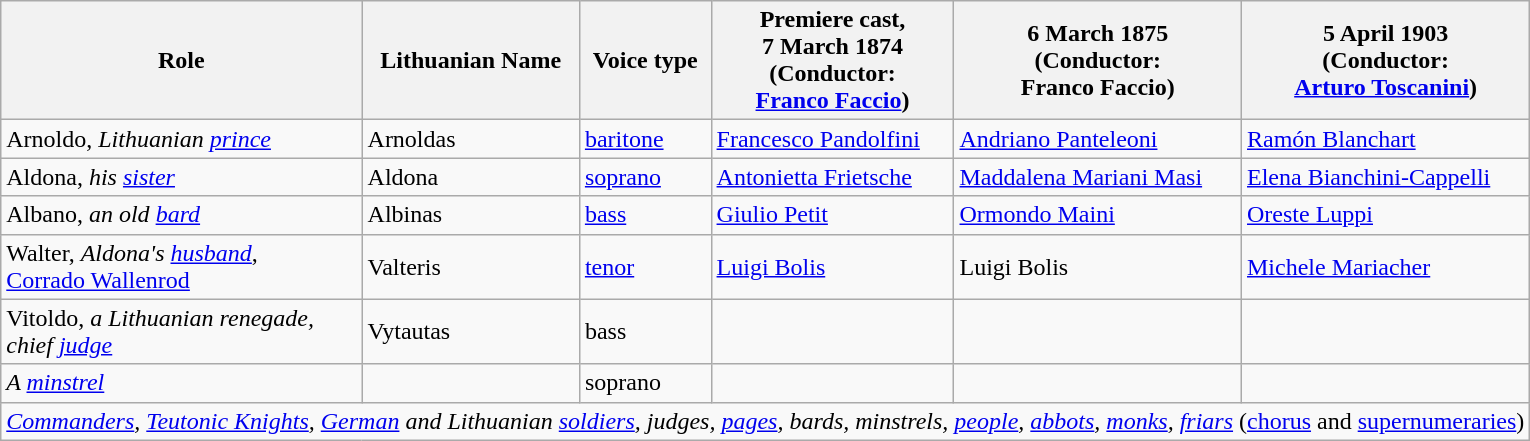<table class="wikitable">
<tr>
<th>Role</th>
<th>Lithuanian Name</th>
<th>Voice type</th>
<th>Premiere cast,<br>7 March 1874<br>(Conductor:<br><a href='#'>Franco Faccio</a>)</th>
<th>6 March 1875<br>(Conductor:<br> Franco Faccio)</th>
<th>5 April 1903<br>(Conductor:<br><a href='#'>Arturo Toscanini</a>)</th>
</tr>
<tr>
<td>Arnoldo, <em>Lithuanian <a href='#'>prince</a></em></td>
<td>Arnoldas</td>
<td><a href='#'>baritone</a></td>
<td><a href='#'>Francesco Pandolfini</a></td>
<td><a href='#'>Andriano Panteleoni</a></td>
<td><a href='#'>Ramón Blanchart</a></td>
</tr>
<tr>
<td>Aldona, <em>his <a href='#'>sister</a></em></td>
<td>Aldona</td>
<td><a href='#'>soprano</a></td>
<td><a href='#'>Antonietta Frietsche</a></td>
<td><a href='#'>Maddalena Mariani Masi</a></td>
<td><a href='#'>Elena Bianchini-Cappelli</a></td>
</tr>
<tr>
<td>Albano, <em>an old <a href='#'>bard</a></em></td>
<td>Albinas</td>
<td><a href='#'>bass</a></td>
<td><a href='#'>Giulio Petit</a></td>
<td><a href='#'>Ormondo Maini</a></td>
<td><a href='#'>Oreste Luppi</a></td>
</tr>
<tr>
<td>Walter, <em>Aldona's <a href='#'>husband</a></em>,<br><a href='#'>Corrado Wallenrod</a></td>
<td>Valteris</td>
<td><a href='#'>tenor</a></td>
<td><a href='#'>Luigi Bolis</a></td>
<td>Luigi Bolis</td>
<td><a href='#'>Michele Mariacher</a></td>
</tr>
<tr>
<td>Vitoldo, <em>a Lithuanian renegade,<br> chief <a href='#'>judge</a></em></td>
<td>Vytautas</td>
<td>bass</td>
<td></td>
<td></td>
<td></td>
</tr>
<tr>
<td><em>A <a href='#'>minstrel</a></em></td>
<td></td>
<td>soprano</td>
<td></td>
<td></td>
<td></td>
</tr>
<tr>
<td colspan="6"><em><a href='#'>Commanders</a>, <a href='#'>Teutonic Knights</a>, <a href='#'>German</a> and Lithuanian <a href='#'>soldiers</a>, judges, <a href='#'>pages</a>, bards, minstrels, <a href='#'>people</a>, <a href='#'>abbots</a>, <a href='#'>monks</a>, <a href='#'>friars</a></em> (<a href='#'>chorus</a> and <a href='#'>supernumeraries</a>)</td>
</tr>
</table>
